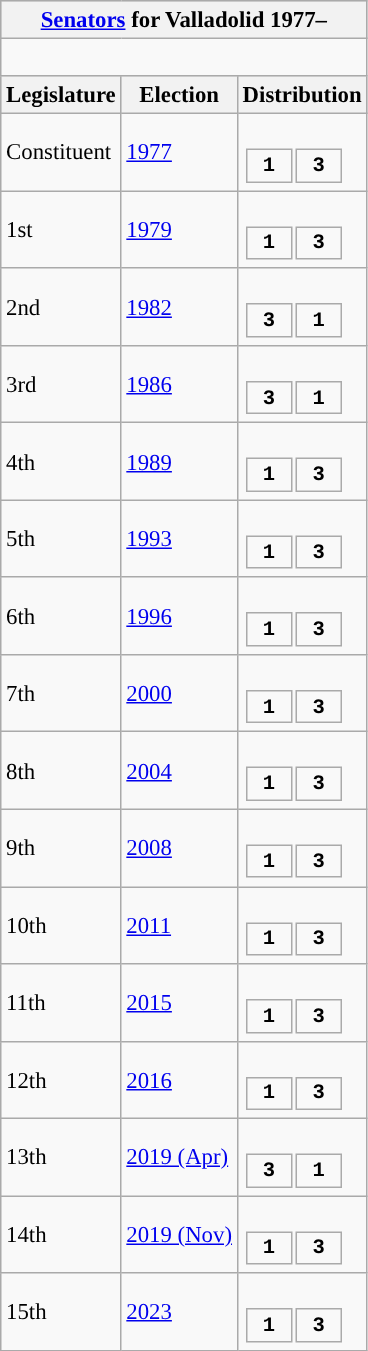<table class="wikitable" style="font-size:95%;">
<tr bgcolor="#CCCCCC">
<th colspan="3"><a href='#'>Senators</a> for Valladolid 1977–</th>
</tr>
<tr>
<td colspan="3"><br>






</td>
</tr>
<tr bgcolor="#CCCCCC">
<th>Legislature</th>
<th>Election</th>
<th>Distribution</th>
</tr>
<tr>
<td>Constituent</td>
<td><a href='#'>1977</a></td>
<td><br><table style="width:5em; font-size:90%; text-align:center; font-family:Courier New;">
<tr style="font-weight:bold">
<td style="background:">1</td>
<td style="background:">3</td>
</tr>
</table>
</td>
</tr>
<tr>
<td>1st</td>
<td><a href='#'>1979</a></td>
<td><br><table style="width:5em; font-size:90%; text-align:center; font-family:Courier New;">
<tr style="font-weight:bold">
<td style="background:">1</td>
<td style="background:">3</td>
</tr>
</table>
</td>
</tr>
<tr>
<td>2nd</td>
<td><a href='#'>1982</a></td>
<td><br><table style="width:5em; font-size:90%; text-align:center; font-family:Courier New;">
<tr style="font-weight:bold">
<td style="background:">3</td>
<td style="background:">1</td>
</tr>
</table>
</td>
</tr>
<tr>
<td>3rd</td>
<td><a href='#'>1986</a></td>
<td><br><table style="width:5em; font-size:90%; text-align:center; font-family:Courier New;">
<tr style="font-weight:bold">
<td style="background:">3</td>
<td style="background:">1</td>
</tr>
</table>
</td>
</tr>
<tr>
<td>4th</td>
<td><a href='#'>1989</a></td>
<td><br><table style="width:5em; font-size:90%; text-align:center; font-family:Courier New;">
<tr style="font-weight:bold">
<td style="background:">1</td>
<td style="background:">3</td>
</tr>
</table>
</td>
</tr>
<tr>
<td>5th</td>
<td><a href='#'>1993</a></td>
<td><br><table style="width:5em; font-size:90%; text-align:center; font-family:Courier New;">
<tr style="font-weight:bold">
<td style="background:">1</td>
<td style="background:">3</td>
</tr>
</table>
</td>
</tr>
<tr>
<td>6th</td>
<td><a href='#'>1996</a></td>
<td><br><table style="width:5em; font-size:90%; text-align:center; font-family:Courier New;">
<tr style="font-weight:bold">
<td style="background:">1</td>
<td style="background:">3</td>
</tr>
</table>
</td>
</tr>
<tr>
<td>7th</td>
<td><a href='#'>2000</a></td>
<td><br><table style="width:5em; font-size:90%; text-align:center; font-family:Courier New;">
<tr style="font-weight:bold">
<td style="background:">1</td>
<td style="background:">3</td>
</tr>
</table>
</td>
</tr>
<tr>
<td>8th</td>
<td><a href='#'>2004</a></td>
<td><br><table style="width:5em; font-size:90%; text-align:center; font-family:Courier New;">
<tr style="font-weight:bold">
<td style="background:">1</td>
<td style="background:">3</td>
</tr>
</table>
</td>
</tr>
<tr>
<td>9th</td>
<td><a href='#'>2008</a></td>
<td><br><table style="width:5em; font-size:90%; text-align:center; font-family:Courier New;">
<tr style="font-weight:bold">
<td style="background:">1</td>
<td style="background:">3</td>
</tr>
</table>
</td>
</tr>
<tr>
<td>10th</td>
<td><a href='#'>2011</a></td>
<td><br><table style="width:5em; font-size:90%; text-align:center; font-family:Courier New;">
<tr style="font-weight:bold">
<td style="background:">1</td>
<td style="background:">3</td>
</tr>
</table>
</td>
</tr>
<tr>
<td>11th</td>
<td><a href='#'>2015</a></td>
<td><br><table style="width:5em; font-size:90%; text-align:center; font-family:Courier New;">
<tr style="font-weight:bold">
<td style="background:">1</td>
<td style="background:">3</td>
</tr>
</table>
</td>
</tr>
<tr>
<td>12th</td>
<td><a href='#'>2016</a></td>
<td><br><table style="width:5em; font-size:90%; text-align:center; font-family:Courier New;">
<tr style="font-weight:bold">
<td style="background:">1</td>
<td style="background:">3</td>
</tr>
</table>
</td>
</tr>
<tr>
<td>13th</td>
<td><a href='#'>2019 (Apr)</a></td>
<td><br><table style="width:5em; font-size:90%; text-align:center; font-family:Courier New;">
<tr style="font-weight:bold">
<td style="background:">3</td>
<td style="background:">1</td>
</tr>
</table>
</td>
</tr>
<tr>
<td>14th</td>
<td><a href='#'>2019 (Nov)</a></td>
<td><br><table style="width:5em; font-size:90%; text-align:center; font-family:Courier New;">
<tr style="font-weight:bold">
<td style="background:">1</td>
<td style="background:">3</td>
</tr>
</table>
</td>
</tr>
<tr>
<td>15th</td>
<td><a href='#'>2023</a></td>
<td><br><table style="width:5em; font-size:90%; text-align:center; font-family:Courier New;">
<tr style="font-weight:bold">
<td style="background:">1</td>
<td style="background:">3</td>
</tr>
</table>
</td>
</tr>
</table>
